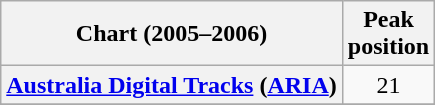<table class="wikitable sortable plainrowheaders" style="text-align:center">
<tr>
<th scope="col">Chart (2005–2006)</th>
<th scope="col">Peak<br> position</th>
</tr>
<tr>
<th scope="row"><a href='#'>Australia Digital Tracks</a> (<a href='#'>ARIA</a>)</th>
<td>21</td>
</tr>
<tr>
</tr>
</table>
